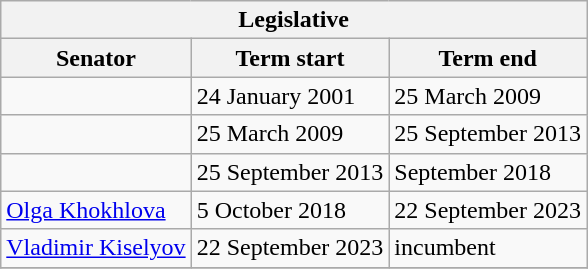<table class="wikitable sortable">
<tr>
<th colspan=3>Legislative</th>
</tr>
<tr>
<th>Senator</th>
<th>Term start</th>
<th>Term end</th>
</tr>
<tr>
<td></td>
<td>24 January 2001</td>
<td>25 March 2009</td>
</tr>
<tr>
<td></td>
<td>25 March 2009</td>
<td>25 September 2013</td>
</tr>
<tr>
<td></td>
<td>25 September 2013</td>
<td>September 2018</td>
</tr>
<tr>
<td><a href='#'>Olga Khokhlova</a></td>
<td>5 October 2018</td>
<td>22 September 2023</td>
</tr>
<tr>
<td><a href='#'>Vladimir Kiselyov</a></td>
<td>22 September 2023</td>
<td>incumbent</td>
</tr>
<tr>
</tr>
</table>
